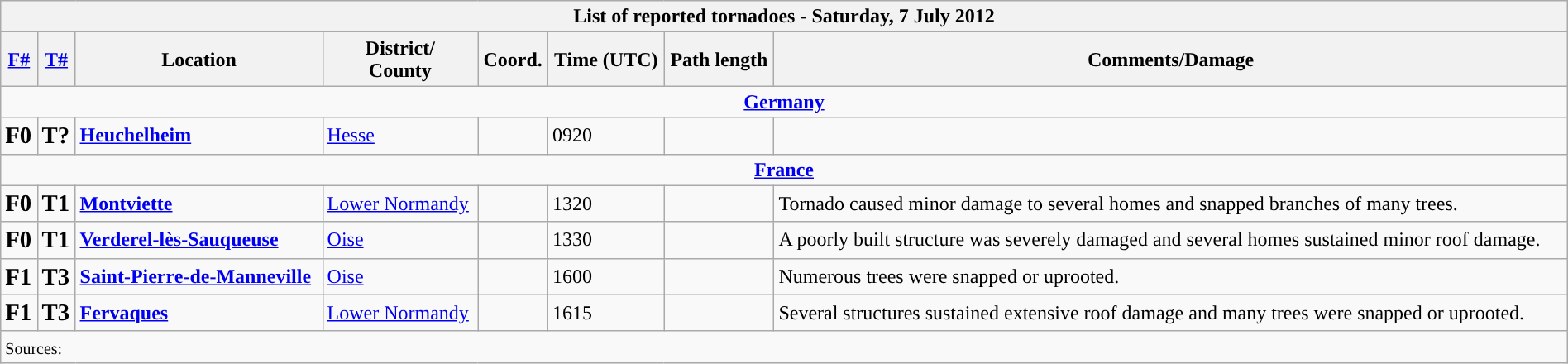<table class="wikitable collapsible" width="100%">
<tr>
<th colspan="8">List of reported tornadoes - Saturday, 7 July 2012</th>
</tr>
<tr>
<th><a href='#'>F#</a></th>
<th><a href='#'>T#</a></th>
<th>Location</th>
<th>District/<br>County</th>
<th>Coord.</th>
<th>Time (UTC)</th>
<th>Path length</th>
<th>Comments/Damage</th>
</tr>
<tr>
<td colspan="8" align=center><strong><a href='#'>Germany</a></strong></td>
</tr>
<tr>
<td><big><strong>F0</strong></big></td>
<td><big><strong>T?</strong></big></td>
<td><strong><a href='#'>Heuchelheim</a></strong></td>
<td><a href='#'>Hesse</a></td>
<td></td>
<td>0920</td>
<td></td>
<td></td>
</tr>
<tr>
<td colspan="8" align=center><strong><a href='#'>France</a></strong></td>
</tr>
<tr>
<td><big><strong>F0</strong></big></td>
<td><big><strong>T1</strong></big></td>
<td><strong><a href='#'>Montviette</a></strong></td>
<td><a href='#'>Lower Normandy</a></td>
<td></td>
<td>1320</td>
<td></td>
<td>Tornado caused minor damage to several homes and snapped branches of many trees.</td>
</tr>
<tr>
<td><big><strong>F0</strong></big></td>
<td><big><strong>T1</strong></big></td>
<td><strong><a href='#'>Verderel-lès-Sauqueuse</a></strong></td>
<td><a href='#'>Oise</a></td>
<td></td>
<td>1330</td>
<td></td>
<td>A poorly built structure was severely damaged and several homes sustained minor roof damage.</td>
</tr>
<tr>
<td><big><strong>F1</strong></big></td>
<td><big><strong>T3</strong></big></td>
<td><strong><a href='#'>Saint-Pierre-de-Manneville</a></strong></td>
<td><a href='#'>Oise</a></td>
<td></td>
<td>1600</td>
<td></td>
<td>Numerous trees were snapped or uprooted.</td>
</tr>
<tr>
<td><big><strong>F1</strong></big></td>
<td><big><strong>T3</strong></big></td>
<td><strong><a href='#'>Fervaques</a></strong></td>
<td><a href='#'>Lower Normandy</a></td>
<td></td>
<td>1615</td>
<td></td>
<td>Several structures sustained extensive roof damage and many trees were snapped or uprooted.</td>
</tr>
<tr>
<td colspan="8"><small>Sources:  </small></td>
</tr>
</table>
